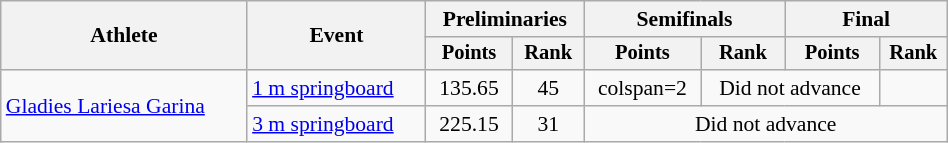<table class="wikitable" style="text-align:center; font-size:90%; width:50%;">
<tr>
<th rowspan=2>Athlete</th>
<th rowspan=2>Event</th>
<th colspan=2>Preliminaries</th>
<th colspan=2>Semifinals</th>
<th colspan=2>Final</th>
</tr>
<tr style="font-size:95%">
<th>Points</th>
<th>Rank</th>
<th>Points</th>
<th>Rank</th>
<th>Points</th>
<th>Rank</th>
</tr>
<tr>
<td align=left rowspan=2><a href='#'>Gladies Lariesa Garina</a></td>
<td align=left><a href='#'>1 m springboard</a></td>
<td>135.65</td>
<td>45</td>
<td>colspan=2 </td>
<td colspan=2>Did not advance</td>
</tr>
<tr>
<td align=left><a href='#'>3 m springboard</a></td>
<td>225.15</td>
<td>31</td>
<td colspan=4>Did not advance</td>
</tr>
</table>
